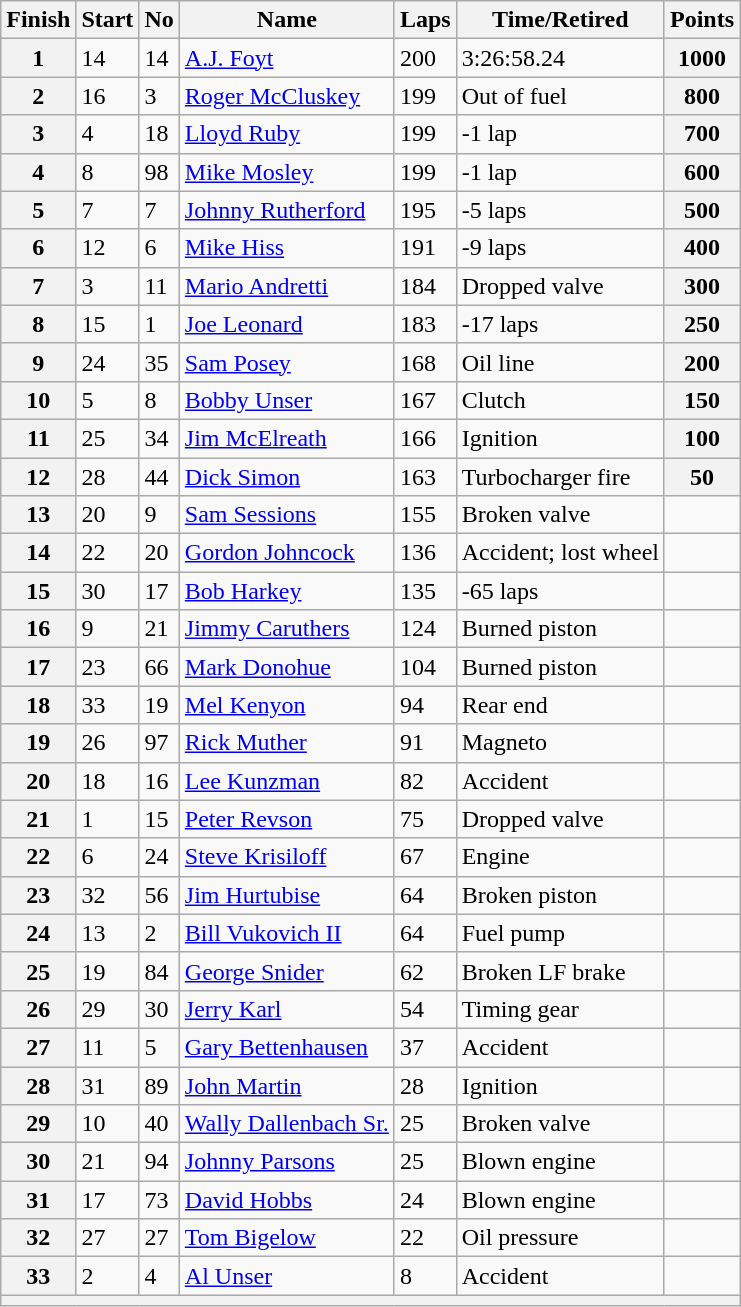<table class="wikitable">
<tr>
<th>Finish</th>
<th>Start</th>
<th>No</th>
<th>Name</th>
<th>Laps</th>
<th>Time/Retired</th>
<th>Points</th>
</tr>
<tr>
<th>1</th>
<td>14</td>
<td>14</td>
<td> <a href='#'>A.J. Foyt</a></td>
<td>200</td>
<td>3:26:58.24</td>
<th>1000</th>
</tr>
<tr>
<th>2</th>
<td>16</td>
<td>3</td>
<td> <a href='#'>Roger McCluskey</a></td>
<td>199</td>
<td>Out of fuel</td>
<th>800</th>
</tr>
<tr>
<th>3</th>
<td>4</td>
<td>18</td>
<td> <a href='#'>Lloyd Ruby</a></td>
<td>199</td>
<td>-1 lap</td>
<th>700</th>
</tr>
<tr>
<th>4</th>
<td>8</td>
<td>98</td>
<td> <a href='#'>Mike Mosley</a></td>
<td>199</td>
<td>-1 lap</td>
<th>600</th>
</tr>
<tr>
<th>5</th>
<td>7</td>
<td>7</td>
<td> <a href='#'>Johnny Rutherford</a></td>
<td>195</td>
<td>-5 laps</td>
<th>500</th>
</tr>
<tr>
<th>6</th>
<td>12</td>
<td>6</td>
<td> <a href='#'>Mike Hiss</a></td>
<td>191</td>
<td>-9 laps</td>
<th>400</th>
</tr>
<tr>
<th>7</th>
<td>3</td>
<td>11</td>
<td> <a href='#'>Mario Andretti</a></td>
<td>184</td>
<td>Dropped valve</td>
<th>300</th>
</tr>
<tr>
<th>8</th>
<td>15</td>
<td>1</td>
<td> <a href='#'>Joe Leonard</a> <strong></strong></td>
<td>183</td>
<td>-17 laps</td>
<th>250</th>
</tr>
<tr>
<th>9</th>
<td>24</td>
<td>35</td>
<td> <a href='#'>Sam Posey</a></td>
<td>168</td>
<td>Oil line</td>
<th>200</th>
</tr>
<tr>
<th>10</th>
<td>5</td>
<td>8</td>
<td> <a href='#'>Bobby Unser</a></td>
<td>167</td>
<td>Clutch</td>
<th>150</th>
</tr>
<tr>
<th>11</th>
<td>25</td>
<td>34</td>
<td> <a href='#'>Jim McElreath</a></td>
<td>166</td>
<td>Ignition</td>
<th>100</th>
</tr>
<tr>
<th>12</th>
<td>28</td>
<td>44</td>
<td> <a href='#'>Dick Simon</a></td>
<td>163</td>
<td>Turbocharger fire</td>
<th>50</th>
</tr>
<tr>
<th>13</th>
<td>20</td>
<td>9</td>
<td> <a href='#'>Sam Sessions</a></td>
<td>155</td>
<td>Broken valve</td>
<td></td>
</tr>
<tr>
<th>14</th>
<td>22</td>
<td>20</td>
<td> <a href='#'>Gordon Johncock</a></td>
<td>136</td>
<td>Accident; lost wheel</td>
<td></td>
</tr>
<tr>
<th>15</th>
<td>30</td>
<td>17</td>
<td> <a href='#'>Bob Harkey</a></td>
<td>135</td>
<td>-65 laps</td>
<td></td>
</tr>
<tr>
<th>16</th>
<td>9</td>
<td>21</td>
<td> <a href='#'>Jimmy Caruthers</a></td>
<td>124</td>
<td>Burned piston</td>
<td></td>
</tr>
<tr>
<th>17</th>
<td>23</td>
<td>66</td>
<td> <a href='#'>Mark Donohue</a> <strong></strong></td>
<td>104</td>
<td>Burned piston</td>
<td></td>
</tr>
<tr>
<th>18</th>
<td>33</td>
<td>19</td>
<td> <a href='#'>Mel Kenyon</a></td>
<td>94</td>
<td>Rear end</td>
<td></td>
</tr>
<tr>
<th>19</th>
<td>26</td>
<td>97</td>
<td> <a href='#'>Rick Muther</a></td>
<td>91</td>
<td>Magneto</td>
<td></td>
</tr>
<tr>
<th>20</th>
<td>18</td>
<td>16</td>
<td> <a href='#'>Lee Kunzman</a></td>
<td>82</td>
<td>Accident</td>
<td></td>
</tr>
<tr>
<th>21</th>
<td>1</td>
<td>15</td>
<td> <a href='#'>Peter Revson</a></td>
<td>75</td>
<td>Dropped valve</td>
<td></td>
</tr>
<tr>
<th>22</th>
<td>6</td>
<td>24</td>
<td> <a href='#'>Steve Krisiloff</a></td>
<td>67</td>
<td>Engine</td>
<td></td>
</tr>
<tr>
<th>23</th>
<td>32</td>
<td>56</td>
<td> <a href='#'>Jim Hurtubise</a></td>
<td>64</td>
<td>Broken piston</td>
<td></td>
</tr>
<tr>
<th>24</th>
<td>13</td>
<td>2</td>
<td> <a href='#'>Bill Vukovich II</a></td>
<td>64</td>
<td>Fuel pump</td>
<td></td>
</tr>
<tr>
<th>25</th>
<td>19</td>
<td>84</td>
<td> <a href='#'>George Snider</a></td>
<td>62</td>
<td>Broken LF brake</td>
<td></td>
</tr>
<tr>
<th>26</th>
<td>29</td>
<td>30</td>
<td> <a href='#'>Jerry Karl</a></td>
<td>54</td>
<td>Timing gear</td>
<td></td>
</tr>
<tr>
<th>27</th>
<td>11</td>
<td>5</td>
<td> <a href='#'>Gary Bettenhausen</a></td>
<td>37</td>
<td>Accident</td>
<td></td>
</tr>
<tr>
<th>28</th>
<td>31</td>
<td>89</td>
<td> <a href='#'>John Martin</a></td>
<td>28</td>
<td>Ignition</td>
<td></td>
</tr>
<tr>
<th>29</th>
<td>10</td>
<td>40</td>
<td> <a href='#'>Wally Dallenbach Sr.</a></td>
<td>25</td>
<td>Broken valve</td>
<td></td>
</tr>
<tr>
<th>30</th>
<td>21</td>
<td>94</td>
<td> <a href='#'>Johnny Parsons</a></td>
<td>25</td>
<td>Blown engine</td>
<td></td>
</tr>
<tr>
<th>31</th>
<td>17</td>
<td>73</td>
<td> <a href='#'>David Hobbs</a></td>
<td>24</td>
<td>Blown engine</td>
<td></td>
</tr>
<tr>
<th>32</th>
<td>27</td>
<td>27</td>
<td> <a href='#'>Tom Bigelow</a></td>
<td>22</td>
<td>Oil pressure</td>
<td></td>
</tr>
<tr>
<th>33</th>
<td>2</td>
<td>4</td>
<td> <a href='#'>Al Unser</a></td>
<td>8</td>
<td>Accident</td>
</tr>
<tr>
<th colspan=7></th>
</tr>
</table>
